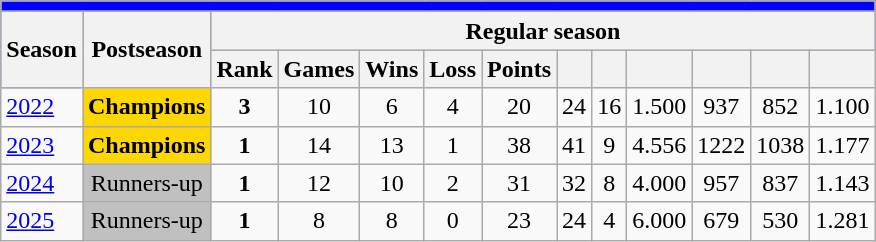<table class="wikitable">
<tr>
<th colspan="13" style="background:blue;"><span><a href='#'></a></span></th>
</tr>
<tr>
</tr>
<tr bgcolor="#7070ff">
<th rowspan="2">Season</th>
<th rowspan="2">Postseason</th>
<th colspan="11">Regular season</th>
</tr>
<tr>
<th>Rank</th>
<th>Games</th>
<th>Wins</th>
<th>Loss</th>
<th>Points</th>
<th></th>
<th></th>
<th></th>
<th></th>
<th></th>
<th></th>
</tr>
<tr>
<td><a href='#'>2022</a></td>
<td align="center" bgcolor="gold"><strong>Champions</strong></td>
<td align="center"><strong>3</strong></td>
<td align="center">10</td>
<td align="center">6</td>
<td align="center">4</td>
<td align="center">20</td>
<td align="center">24</td>
<td align="center">16</td>
<td align="center">1.500</td>
<td align="center">937</td>
<td align="center">852</td>
<td align="center">1.100</td>
</tr>
<tr>
<td><a href='#'>2023</a></td>
<td align="center" bgcolor="gold"><strong>Champions</strong></td>
<td align="center"><strong>1</strong></td>
<td align="center">14</td>
<td align="center">13</td>
<td align="center">1</td>
<td align="center">38</td>
<td align="center">41</td>
<td align="center">9</td>
<td align="center">4.556</td>
<td align="center">1222</td>
<td align="center">1038</td>
<td align="center">1.177</td>
</tr>
<tr>
<td><a href='#'>2024</a></td>
<td align="center" bgcolor="silver">Runners-up</td>
<td align="center"><strong>1</strong></td>
<td align="center">12</td>
<td align="center">10</td>
<td align="center">2</td>
<td align="center">31</td>
<td align="center">32</td>
<td align="center">8</td>
<td align="center">4.000</td>
<td align="center">957</td>
<td align="center">837</td>
<td align="center">1.143</td>
</tr>
<tr>
<td><a href='#'>2025</a></td>
<td align="center" bgcolor="silver">Runners-up</td>
<td align="center"><strong>1</strong></td>
<td align="center">8</td>
<td align="center">8</td>
<td align="center">0</td>
<td align="center">23</td>
<td align="center">24</td>
<td align="center">4</td>
<td align="center">6.000</td>
<td align="center">679</td>
<td align="center">530</td>
<td align="center">1.281</td>
</tr>
</table>
